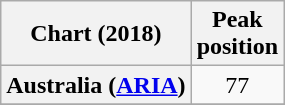<table class="wikitable plainrowheaders sortable" style="text-align:center">
<tr>
<th scope="col">Chart (2018)</th>
<th scope="col">Peak<br> position</th>
</tr>
<tr>
<th scope="row">Australia (<a href='#'>ARIA</a>)</th>
<td>77</td>
</tr>
<tr>
</tr>
</table>
